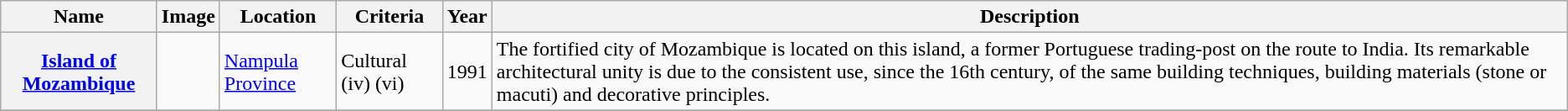<table class="wikitable sortable">
<tr>
<th>Name</th>
<th>Image</th>
<th>Location</th>
<th>Criteria</th>
<th>Year</th>
<th><strong>Description</strong></th>
</tr>
<tr>
<th scope="row"><a href='#'>Island of Mozambique</a></th>
<td></td>
<td><a href='#'>Nampula Province</a></td>
<td>Cultural (iv) (vi)</td>
<td>1991</td>
<td>The fortified city of Mozambique is located on this island, a former Portuguese trading-post on the route to India. Its remarkable architectural unity is due to the consistent use, since the 16th century, of the same building techniques, building materials (stone or macuti) and decorative principles.</td>
</tr>
<tr>
</tr>
</table>
